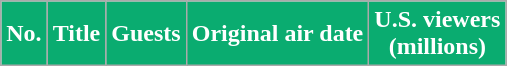<table class="wikitable plainrowheaders">
<tr>
<th style="background:#0AAC70; color:#fff;">No.</th>
<th style="background:#0AAC70; color:#fff;">Title</th>
<th style="background:#0AAC70; color:#fff;">Guests</th>
<th style="background:#0AAC70; color:#fff;">Original air date</th>
<th style="background:#0AAC70; color:#fff;">U.S. viewers<br>(millions)<br>






</th>
</tr>
</table>
